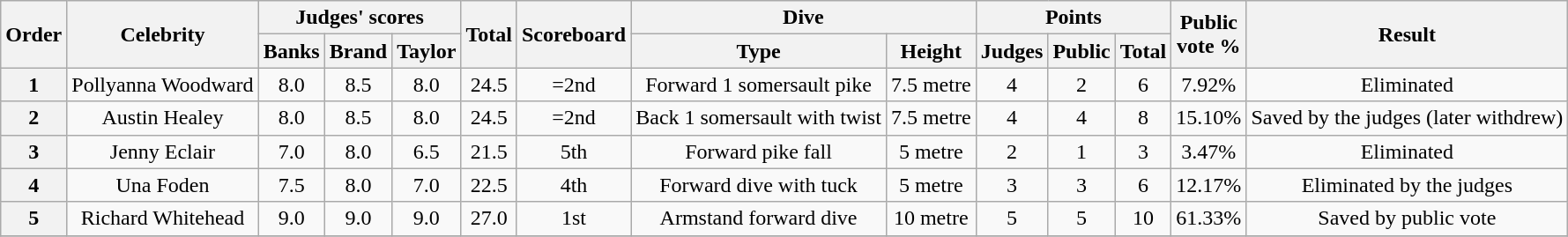<table class="wikitable" style="margin= auto; text-align: center;">
<tr>
<th scope=row rowspan=2>Order</th>
<th rowspan=2>Celebrity</th>
<th colspan=3>Judges' scores</th>
<th rowspan=2>Total</th>
<th rowspan=2>Scoreboard</th>
<th colspan=2>Dive</th>
<th colspan=3>Points</th>
<th rowspan=2>Public<br>vote %</th>
<th rowspan=2>Result</th>
</tr>
<tr>
<th>Banks</th>
<th>Brand</th>
<th>Taylor</th>
<th>Type</th>
<th>Height</th>
<th>Judges</th>
<th>Public</th>
<th>Total</th>
</tr>
<tr>
<th scope=row>1</th>
<td>Pollyanna Woodward</td>
<td>8.0</td>
<td>8.5</td>
<td>8.0</td>
<td>24.5</td>
<td>=2nd</td>
<td>Forward 1  somersault pike</td>
<td>7.5 metre</td>
<td>4</td>
<td>2</td>
<td>6</td>
<td>7.92%</td>
<td>Eliminated</td>
</tr>
<tr>
<th scope=row>2</th>
<td>Austin Healey</td>
<td>8.0</td>
<td>8.5</td>
<td>8.0</td>
<td>24.5</td>
<td>=2nd</td>
<td>Back 1  somersault with twist</td>
<td>7.5 metre</td>
<td>4</td>
<td>4</td>
<td>8</td>
<td>15.10%</td>
<td>Saved by the judges (later withdrew)</td>
</tr>
<tr>
<th scope=row>3</th>
<td>Jenny Eclair</td>
<td>7.0</td>
<td>8.0</td>
<td>6.5</td>
<td>21.5</td>
<td>5th</td>
<td>Forward pike fall</td>
<td>5 metre</td>
<td>2</td>
<td>1</td>
<td>3</td>
<td>3.47%</td>
<td>Eliminated</td>
</tr>
<tr>
<th scope=row>4</th>
<td>Una Foden</td>
<td>7.5</td>
<td>8.0</td>
<td>7.0</td>
<td>22.5</td>
<td>4th</td>
<td>Forward dive with tuck</td>
<td>5 metre</td>
<td>3</td>
<td>3</td>
<td>6</td>
<td>12.17%</td>
<td>Eliminated by the judges</td>
</tr>
<tr>
<th scope=row>5</th>
<td>Richard Whitehead</td>
<td>9.0</td>
<td>9.0</td>
<td>9.0</td>
<td>27.0</td>
<td>1st</td>
<td>Armstand forward dive</td>
<td>10 metre</td>
<td>5</td>
<td>5</td>
<td>10</td>
<td>61.33%</td>
<td>Saved by public vote</td>
</tr>
<tr>
</tr>
</table>
